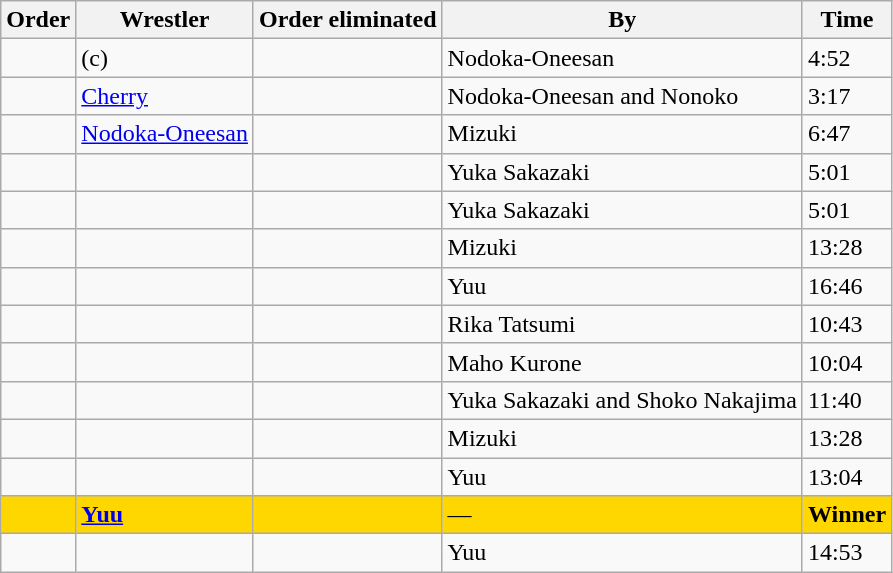<table class="wikitable sortable">
<tr>
<th>Order</th>
<th>Wrestler</th>
<th>Order eliminated</th>
<th>By</th>
<th>Time</th>
</tr>
<tr>
<td></td>
<td> (c)</td>
<td></td>
<td>Nodoka-Oneesan</td>
<td>4:52</td>
</tr>
<tr>
<td></td>
<td><a href='#'>Cherry</a></td>
<td></td>
<td>Nodoka-Oneesan and Nonoko</td>
<td>3:17</td>
</tr>
<tr>
<td></td>
<td><a href='#'>Nodoka-Oneesan</a></td>
<td></td>
<td>Mizuki</td>
<td>6:47</td>
</tr>
<tr>
<td></td>
<td></td>
<td></td>
<td>Yuka Sakazaki</td>
<td>5:01</td>
</tr>
<tr>
<td></td>
<td></td>
<td></td>
<td>Yuka Sakazaki</td>
<td>5:01</td>
</tr>
<tr>
<td></td>
<td></td>
<td></td>
<td>Mizuki</td>
<td>13:28</td>
</tr>
<tr>
<td></td>
<td></td>
<td></td>
<td>Yuu</td>
<td>16:46</td>
</tr>
<tr>
<td></td>
<td></td>
<td></td>
<td>Rika Tatsumi</td>
<td>10:43</td>
</tr>
<tr>
<td></td>
<td></td>
<td></td>
<td>Maho Kurone</td>
<td>10:04</td>
</tr>
<tr>
<td></td>
<td></td>
<td></td>
<td>Yuka Sakazaki and Shoko Nakajima</td>
<td>11:40</td>
</tr>
<tr>
<td></td>
<td></td>
<td></td>
<td>Mizuki</td>
<td>13:28</td>
</tr>
<tr>
<td></td>
<td></td>
<td></td>
<td>Yuu</td>
<td>13:04</td>
</tr>
<tr style="background:gold">
<td><strong></strong></td>
<td><strong><a href='#'>Yuu</a></strong></td>
<td></td>
<td>—</td>
<td><strong>Winner</strong></td>
</tr>
<tr>
<td></td>
<td></td>
<td></td>
<td>Yuu</td>
<td>14:53</td>
</tr>
</table>
